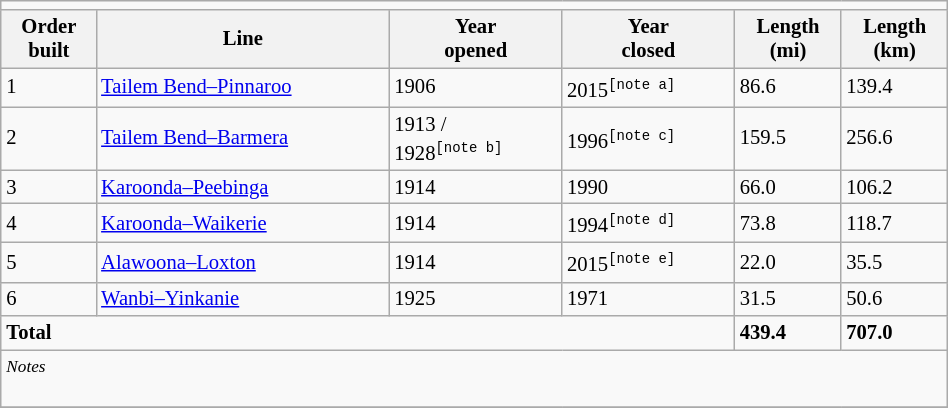<table class="wikitable vertical-align-top floatright mw-collapsible mw-collapsed" border= "1" style= "width:50%; font-size: 86%; float:right; margin-left:2em; margin-right:2em; margin-bottom:2em">
<tr>
<td colspan="6"></td>
</tr>
<tr>
<th scope="col">Order<br>built</th>
<th scope="col">Line</th>
<th scope="col">Year<br>opened</th>
<th scope="col">Year<br>closed</th>
<th scope="col">Length<br>(mi)</th>
<th scope="col">Length<br>(km)</th>
</tr>
<tr>
<td>1</td>
<td><a href='#'>Tailem Bend–Pinnaroo</a></td>
<td>1906</td>
<td>2015<sup><kbd><span>[note a]</span></kbd></sup></td>
<td>86.6</td>
<td>139.4</td>
</tr>
<tr>
<td>2</td>
<td><a href='#'>Tailem Bend–Barmera</a></td>
<td>1913 /<br>1928<sup><kbd><span>[note b]</span></kbd></sup></td>
<td>1996<sup><kbd><span>[note c]</span></kbd></sup></td>
<td>159.5</td>
<td>256.6</td>
</tr>
<tr>
<td>3</td>
<td><a href='#'>Karoonda–Peebinga</a></td>
<td>1914</td>
<td>1990</td>
<td>66.0</td>
<td>106.2</td>
</tr>
<tr>
<td>4</td>
<td><a href='#'>Karoonda–Waikerie</a></td>
<td>1914</td>
<td>1994<sup><kbd><span>[note d]</span></kbd></sup></td>
<td>73.8</td>
<td>118.7</td>
</tr>
<tr>
<td>5</td>
<td><a href='#'>Alawoona–Loxton</a></td>
<td>1914</td>
<td>2015<sup><kbd><span>[note e]</span></kbd></sup></td>
<td>22.0</td>
<td>35.5</td>
</tr>
<tr>
<td>6</td>
<td><a href='#'>Wanbi–Yinkanie</a></td>
<td>1925</td>
<td>1971</td>
<td>31.5</td>
<td>50.6</td>
</tr>
<tr>
<td colspan="4"><strong>Total</strong></td>
<td><strong>439.4</strong></td>
<td><strong>707.0</strong></td>
</tr>
<tr>
<td colspan="6"><small><em>Notes</em><br></small><br></td>
</tr>
<tr>
</tr>
</table>
